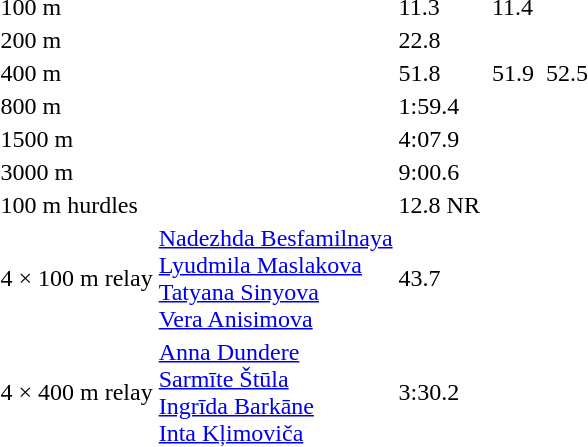<table>
<tr>
<td>100 m</td>
<td></td>
<td>11.3</td>
<td></td>
<td>11.4</td>
<td></td>
</tr>
<tr>
<td>200 m</td>
<td></td>
<td>22.8</td>
<td></td>
<td></td>
</tr>
<tr>
<td>400 m</td>
<td></td>
<td>51.8</td>
<td></td>
<td>51.9</td>
<td></td>
<td>52.5</td>
</tr>
<tr>
<td>800 m</td>
<td></td>
<td>1:59.4</td>
<td></td>
<td></td>
</tr>
<tr>
<td>1500 m</td>
<td></td>
<td>4:07.9</td>
<td></td>
<td></td>
</tr>
<tr>
<td>3000 m</td>
<td></td>
<td>9:00.6</td>
<td></td>
<td></td>
</tr>
<tr>
<td>100 m hurdles</td>
<td></td>
<td>12.8 NR</td>
<td></td>
<td></td>
</tr>
<tr>
<td>4 × 100 m relay</td>
<td><a href='#'>Nadezhda Besfamilnaya</a><br><a href='#'>Lyudmila Maslakova</a><br><a href='#'>Tatyana Sinyova</a><br><a href='#'>Vera Anisimova</a> <br></td>
<td>43.7</td>
<td></td>
<td></td>
</tr>
<tr>
<td>4 × 400 m relay</td>
<td><a href='#'>Anna Dundere</a><br><a href='#'>Sarmīte Štūla</a><br><a href='#'>Ingrīda Barkāne</a><br><a href='#'>Inta Kļimoviča</a> <br></td>
<td>3:30.2</td>
<td></td>
<td></td>
</tr>
</table>
